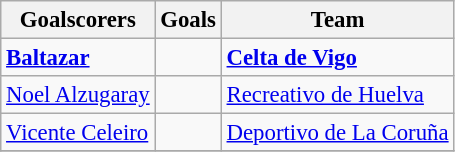<table class="wikitable sortable" style="font-size:95%;">
<tr>
<th>Goalscorers</th>
<th>Goals</th>
<th>Team</th>
</tr>
<tr>
<td> <strong><a href='#'>Baltazar</a> </strong></td>
<td></td>
<td><strong><a href='#'>Celta de Vigo</a></strong></td>
</tr>
<tr>
<td> <a href='#'>Noel Alzugaray</a></td>
<td></td>
<td><a href='#'>Recreativo de Huelva</a></td>
</tr>
<tr>
<td> <a href='#'>Vicente Celeiro</a></td>
<td></td>
<td><a href='#'>Deportivo de La Coruña</a></td>
</tr>
<tr>
</tr>
</table>
